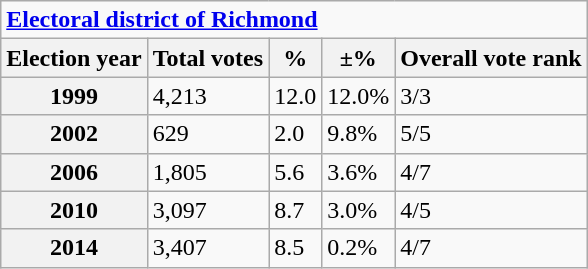<table class=wikitable>
<tr>
<td colspan=6><strong><a href='#'>Electoral district of Richmond</a></strong></td>
</tr>
<tr>
<th>Election year</th>
<th>Total votes</th>
<th>%</th>
<th>±%</th>
<th>Overall vote rank</th>
</tr>
<tr>
<th>1999</th>
<td>4,213</td>
<td>12.0</td>
<td> 12.0%</td>
<td>3/3</td>
</tr>
<tr>
<th>2002</th>
<td>629</td>
<td>2.0</td>
<td> 9.8%</td>
<td>5/5</td>
</tr>
<tr>
<th>2006</th>
<td>1,805</td>
<td>5.6</td>
<td> 3.6%</td>
<td>4/7</td>
</tr>
<tr>
<th>2010</th>
<td>3,097</td>
<td>8.7</td>
<td> 3.0%</td>
<td>4/5</td>
</tr>
<tr>
<th>2014</th>
<td>3,407</td>
<td>8.5</td>
<td> 0.2%</td>
<td>4/7</td>
</tr>
</table>
